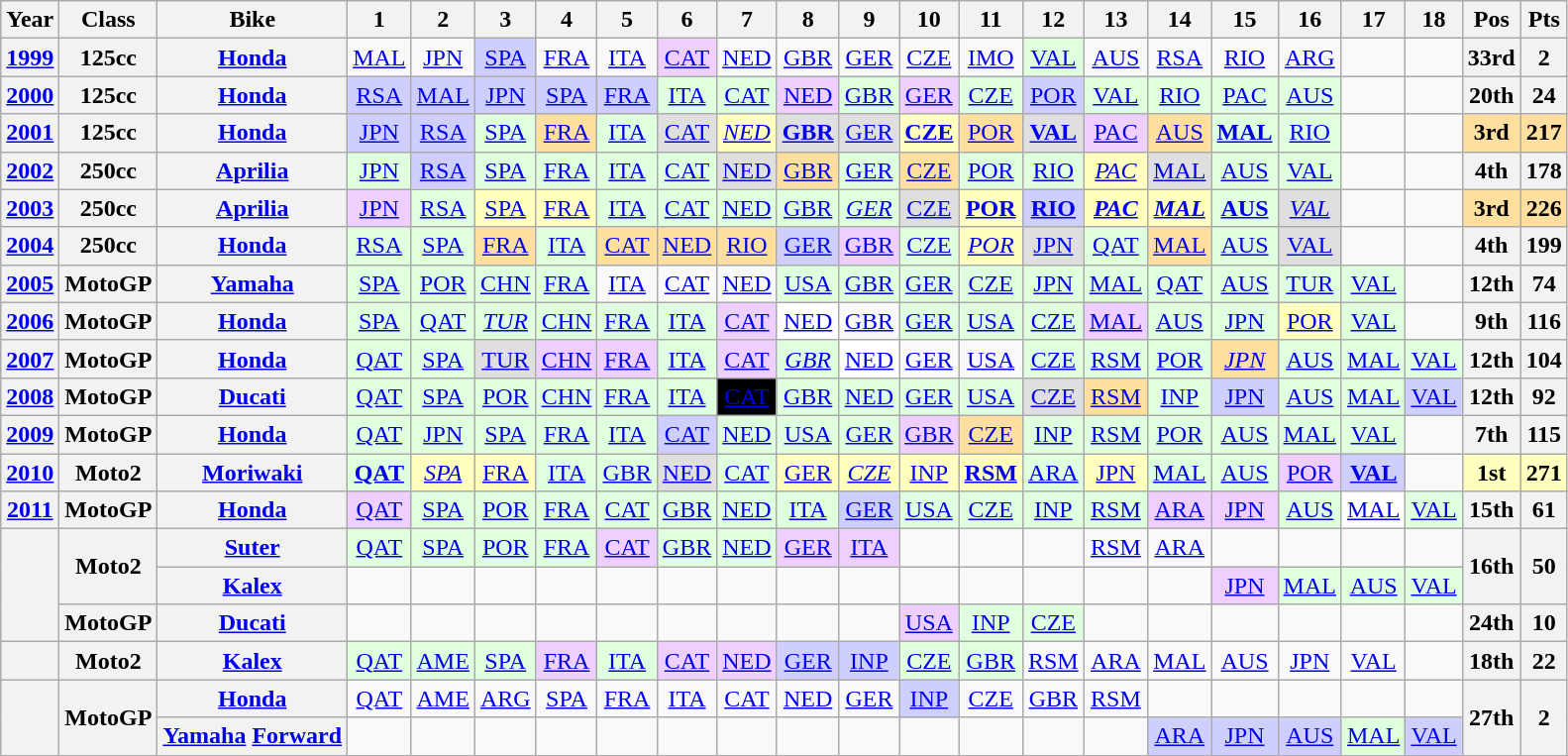<table class="wikitable" style="text-align:center">
<tr>
<th>Year</th>
<th>Class</th>
<th>Bike</th>
<th>1</th>
<th>2</th>
<th>3</th>
<th>4</th>
<th>5</th>
<th>6</th>
<th>7</th>
<th>8</th>
<th>9</th>
<th>10</th>
<th>11</th>
<th>12</th>
<th>13</th>
<th>14</th>
<th>15</th>
<th>16</th>
<th>17</th>
<th>18</th>
<th>Pos</th>
<th>Pts</th>
</tr>
<tr>
<th align="left"><a href='#'>1999</a></th>
<th align="left">125cc</th>
<th align="left"><a href='#'>Honda</a></th>
<td><a href='#'>MAL</a></td>
<td><a href='#'>JPN</a></td>
<td style="background:#CFCFFF;"><a href='#'>SPA</a><br></td>
<td><a href='#'>FRA</a></td>
<td><a href='#'>ITA</a></td>
<td style="background:#EFCFFF;"><a href='#'>CAT</a><br></td>
<td><a href='#'>NED</a></td>
<td><a href='#'>GBR</a></td>
<td><a href='#'>GER</a></td>
<td><a href='#'>CZE</a></td>
<td><a href='#'>IMO</a></td>
<td style="background:#DFFFDF;"><a href='#'>VAL</a><br></td>
<td><a href='#'>AUS</a></td>
<td><a href='#'>RSA</a></td>
<td><a href='#'>RIO</a></td>
<td><a href='#'>ARG</a></td>
<td></td>
<td></td>
<th>33rd</th>
<th>2</th>
</tr>
<tr>
<th align="left"><a href='#'>2000</a></th>
<th align="left">125cc</th>
<th align="left"><a href='#'>Honda</a></th>
<td style="background:#CFCFFF;"><a href='#'>RSA</a><br></td>
<td style="background:#CFCFFF;"><a href='#'>MAL</a><br></td>
<td style="background:#CFCFFF;"><a href='#'>JPN</a><br></td>
<td style="background:#CFCFFF;"><a href='#'>SPA</a><br></td>
<td style="background:#CFCFFF;"><a href='#'>FRA</a><br></td>
<td style="background:#DFFFDF;"><a href='#'>ITA</a><br></td>
<td style="background:#DFFFDF;"><a href='#'>CAT</a><br></td>
<td style="background:#EFCFFF;"><a href='#'>NED</a><br></td>
<td style="background:#DFFFDF;"><a href='#'>GBR</a><br></td>
<td style="background:#EFCFFF;"><a href='#'>GER</a><br></td>
<td style="background:#DFFFDF;"><a href='#'>CZE</a><br></td>
<td style="background:#CFCFFF;"><a href='#'>POR</a><br></td>
<td style="background:#DFFFDF;"><a href='#'>VAL</a><br></td>
<td style="background:#DFFFDF;"><a href='#'>RIO</a><br></td>
<td style="background:#DFFFDF;"><a href='#'>PAC</a><br></td>
<td style="background:#DFFFDF;"><a href='#'>AUS</a><br></td>
<td></td>
<td></td>
<th>20th</th>
<th>24</th>
</tr>
<tr>
<th align="left"><a href='#'>2001</a></th>
<th align="left">125cc</th>
<th align="left"><a href='#'>Honda</a></th>
<td style="background:#CFCFFF;"><a href='#'>JPN</a><br></td>
<td style="background:#CFCFFF;"><a href='#'>RSA</a><br></td>
<td style="background:#DFFFDF;"><a href='#'>SPA</a><br></td>
<td style="background:#FFDF9F;"><a href='#'>FRA</a><br></td>
<td style="background:#DFFFDF;"><a href='#'>ITA</a><br></td>
<td style="background:#DFDFDF;"><a href='#'>CAT</a><br></td>
<td style="background:#FFFFBF;"><em><a href='#'>NED</a></em><br></td>
<td style="background:#DFDFDF;"><strong><a href='#'>GBR</a></strong><br></td>
<td style="background:#DFDFDF;"><a href='#'>GER</a><br></td>
<td style="background:#FFFFBF;"><strong><a href='#'>CZE</a></strong><br></td>
<td style="background:#FFDF9F;"><a href='#'>POR</a><br></td>
<td style="background:#DFDFDF;"><strong><a href='#'>VAL</a></strong><br></td>
<td style="background:#EFCFFF;"><a href='#'>PAC</a><br></td>
<td style="background:#FFDF9F;"><a href='#'>AUS</a><br></td>
<td style="background:#DFFFDF;"><strong><a href='#'>MAL</a></strong><br></td>
<td style="background:#DFFFDF;"><a href='#'>RIO</a><br></td>
<td></td>
<td></td>
<td style="background:#FFDF9F;"><strong>3rd</strong></td>
<td style="background:#FFDF9F;"><strong>217</strong></td>
</tr>
<tr>
<th align="left"><a href='#'>2002</a></th>
<th align="left">250cc</th>
<th align="left"><a href='#'>Aprilia</a></th>
<td style="background:#DFFFDF;"><a href='#'>JPN</a><br></td>
<td style="background:#CFCFFF;"><a href='#'>RSA</a><br></td>
<td style="background:#DFFFDF;"><a href='#'>SPA</a><br></td>
<td style="background:#DFFFDF;"><a href='#'>FRA</a><br></td>
<td style="background:#DFFFDF;"><a href='#'>ITA</a><br></td>
<td style="background:#DFFFDF;"><a href='#'>CAT</a><br></td>
<td style="background:#DFDFDF;"><a href='#'>NED</a><br></td>
<td style="background:#FFDF9F;"><a href='#'>GBR</a><br></td>
<td style="background:#DFFFDF;"><a href='#'>GER</a><br></td>
<td style="background:#FFDF9F;"><a href='#'>CZE</a><br></td>
<td style="background:#DFFFDF;"><a href='#'>POR</a><br></td>
<td style="background:#DFFFDF;"><a href='#'>RIO</a><br></td>
<td style="background:#FFFFBF;"><em><a href='#'>PAC</a></em><br></td>
<td style="background:#DFDFDF;"><a href='#'>MAL</a><br></td>
<td style="background:#DFFFDF;"><a href='#'>AUS</a><br></td>
<td style="background:#DFFFDF;"><a href='#'>VAL</a><br></td>
<td></td>
<td></td>
<th>4th</th>
<th>178</th>
</tr>
<tr>
<th align="left"><a href='#'>2003</a></th>
<th align="left">250cc</th>
<th align="left"><a href='#'>Aprilia</a></th>
<td style="background:#EFCFFF;"><a href='#'>JPN</a><br></td>
<td style="background:#DFFFDF;"><a href='#'>RSA</a><br></td>
<td style="background:#FFFFBF;"><a href='#'>SPA</a><br></td>
<td style="background:#FFFFBF;"><a href='#'>FRA</a><br></td>
<td style="background:#DFFFDF;"><a href='#'>ITA</a><br></td>
<td style="background:#DFFFDF;"><a href='#'>CAT</a><br></td>
<td style="background:#DFFFDF;"><a href='#'>NED</a><br></td>
<td style="background:#DFFFDF;"><a href='#'>GBR</a><br></td>
<td style="background:#DFFFDF;"><em><a href='#'>GER</a></em><br></td>
<td style="background:#DFDFDF;"><a href='#'>CZE</a><br></td>
<td style="background:#FFFFBF;"><strong><a href='#'>POR</a></strong><br></td>
<td style="background:#CFCFFF;"><strong><a href='#'>RIO</a></strong><br></td>
<td style="background:#FFFFBF;"><strong><em><a href='#'>PAC</a></em></strong><br></td>
<td style="background:#FFFFBF;"><strong><em><a href='#'>MAL</a></em></strong><br></td>
<td style="background:#DFFFDF;"><strong><a href='#'>AUS</a></strong><br></td>
<td style="background:#DFDFDF;"><em><a href='#'>VAL</a></em><br></td>
<td></td>
<td></td>
<td style="background:#FFDF9F;"><strong>3rd</strong></td>
<td style="background:#FFDF9F;"><strong>226</strong></td>
</tr>
<tr>
<th align="left"><a href='#'>2004</a></th>
<th align="left">250cc</th>
<th align="left"><a href='#'>Honda</a></th>
<td style="background:#DFFFDF;"><a href='#'>RSA</a><br></td>
<td style="background:#DFFFDF;"><a href='#'>SPA</a><br></td>
<td style="background:#FFDF9F;"><a href='#'>FRA</a><br></td>
<td style="background:#DFFFDF;"><a href='#'>ITA</a><br></td>
<td style="background:#FFDF9F;"><a href='#'>CAT</a><br></td>
<td style="background:#FFDF9F;"><a href='#'>NED</a><br></td>
<td style="background:#FFDF9F;"><a href='#'>RIO</a><br></td>
<td style="background:#CFCFFF;"><a href='#'>GER</a><br></td>
<td style="background:#EFCFFF;"><a href='#'>GBR</a><br></td>
<td style="background:#DFFFDF;"><a href='#'>CZE</a><br></td>
<td style="background:#FFFFBF;"><em><a href='#'>POR</a></em><br></td>
<td style="background:#DFDFDF;"><a href='#'>JPN</a><br></td>
<td style="background:#DFFFDF;"><a href='#'>QAT</a><br></td>
<td style="background:#FFDF9F;"><a href='#'>MAL</a><br></td>
<td style="background:#DFFFDF;"><a href='#'>AUS</a><br></td>
<td style="background:#DFDFDF;"><a href='#'>VAL</a><br></td>
<td></td>
<td></td>
<th>4th</th>
<th>199</th>
</tr>
<tr>
<th align="left"><a href='#'>2005</a></th>
<th align="left">MotoGP</th>
<th align="left"><a href='#'>Yamaha</a></th>
<td style="background:#DFFFDF;"><a href='#'>SPA</a><br></td>
<td style="background:#DFFFDF;"><a href='#'>POR</a><br></td>
<td style="background:#DFFFDF;"><a href='#'>CHN</a><br></td>
<td style="background:#DFFFDF;"><a href='#'>FRA</a><br></td>
<td><a href='#'>ITA</a></td>
<td><a href='#'>CAT</a></td>
<td><a href='#'>NED</a></td>
<td style="background:#DFFFDF;"><a href='#'>USA</a><br></td>
<td style="background:#DFFFDF;"><a href='#'>GBR</a><br></td>
<td style="background:#DFFFDF;"><a href='#'>GER</a><br></td>
<td style="background:#DFFFDF;"><a href='#'>CZE</a><br></td>
<td style="background:#DFFFDF;"><a href='#'>JPN</a><br></td>
<td style="background:#DFFFDF;"><a href='#'>MAL</a><br></td>
<td style="background:#DFFFDF;"><a href='#'>QAT</a><br></td>
<td style="background:#DFFFDF;"><a href='#'>AUS</a><br></td>
<td style="background:#DFFFDF;"><a href='#'>TUR</a><br></td>
<td style="background:#DFFFDF;"><a href='#'>VAL</a><br></td>
<td></td>
<th>12th</th>
<th>74</th>
</tr>
<tr>
<th align="left"><a href='#'>2006</a></th>
<th align="left">MotoGP</th>
<th align="left"><a href='#'>Honda</a></th>
<td style="background:#DFFFDF;"><a href='#'>SPA</a><br></td>
<td style="background:#DFFFDF;"><a href='#'>QAT</a><br></td>
<td style="background:#DFFFDF;"><em><a href='#'>TUR</a></em><br></td>
<td style="background:#DFFFDF;"><a href='#'>CHN</a><br></td>
<td style="background:#DFFFDF;"><a href='#'>FRA</a><br></td>
<td style="background:#DFFFDF;"><a href='#'>ITA</a><br></td>
<td style="background:#EFCFFF;"><a href='#'>CAT</a><br></td>
<td style="background:#FFFFFF;"><a href='#'>NED</a><br></td>
<td><a href='#'>GBR</a></td>
<td style="background:#DFFFDF;"><a href='#'>GER</a><br></td>
<td style="background:#DFFFDF;"><a href='#'>USA</a><br></td>
<td style="background:#DFFFDF;"><a href='#'>CZE</a><br></td>
<td style="background:#EFCFFF;"><a href='#'>MAL</a><br></td>
<td style="background:#DFFFDF;"><a href='#'>AUS</a><br></td>
<td style="background:#DFFFDF;"><a href='#'>JPN</a><br></td>
<td style="background:#FFFFBF;"><a href='#'>POR</a><br></td>
<td style="background:#DFFFDF;"><a href='#'>VAL</a><br></td>
<td></td>
<th>9th</th>
<th>116</th>
</tr>
<tr>
<th align="left"><a href='#'>2007</a></th>
<th align="left">MotoGP</th>
<th align="left"><a href='#'>Honda</a></th>
<td style="background:#DFFFDF;"><a href='#'>QAT</a><br></td>
<td style="background:#DFFFDF;"><a href='#'>SPA</a><br></td>
<td style="background:#DFDFDF;"><a href='#'>TUR</a><br></td>
<td style="background:#EFCFFF;"><a href='#'>CHN</a><br></td>
<td style="background:#EFCFFF;"><a href='#'>FRA</a><br></td>
<td style="background:#DFFFDF;"><a href='#'>ITA</a><br></td>
<td style="background:#EFCFFF;"><a href='#'>CAT</a><br></td>
<td style="background:#DFFFDF;"><em><a href='#'>GBR</a></em><br></td>
<td style="background:#FFFFFF;"><a href='#'>NED</a><br></td>
<td><a href='#'>GER</a></td>
<td><a href='#'>USA</a></td>
<td style="background:#DFFFDF;"><a href='#'>CZE</a><br></td>
<td style="background:#DFFFDF;"><a href='#'>RSM</a><br></td>
<td style="background:#DFFFDF;"><a href='#'>POR</a><br></td>
<td style="background:#FFDF9F;"><em><a href='#'>JPN</a></em><br></td>
<td style="background:#DFFFDF;"><a href='#'>AUS</a><br></td>
<td style="background:#DFFFDF;"><a href='#'>MAL</a><br></td>
<td style="background:#DFFFDF;"><a href='#'>VAL</a><br></td>
<th>12th</th>
<th>104</th>
</tr>
<tr>
<th align="left"><a href='#'>2008</a></th>
<th align="left">MotoGP</th>
<th align="left"><a href='#'>Ducati</a></th>
<td style="background:#DFFFDF;"><a href='#'>QAT</a><br></td>
<td style="background:#DFFFDF;"><a href='#'>SPA</a><br></td>
<td style="background:#DFFFDF;"><a href='#'>POR</a><br></td>
<td style="background:#DFFFDF;"><a href='#'>CHN</a><br></td>
<td style="background:#DFFFDF;"><a href='#'>FRA</a><br></td>
<td style="background:#DFFFDF;"><a href='#'>ITA</a><br></td>
<td style="background:#000000; color:white;"><a href='#'><span>CAT</span></a><br></td>
<td style="background:#DFFFDF;"><a href='#'>GBR</a><br></td>
<td style="background:#DFFFDF;"><a href='#'>NED</a><br></td>
<td style="background:#DFFFDF;"><a href='#'>GER</a><br></td>
<td style="background:#DFFFDF;"><a href='#'>USA</a><br></td>
<td style="background:#DFDFDF;"><a href='#'>CZE</a><br></td>
<td style="background:#FFDF9F;"><a href='#'>RSM</a><br></td>
<td style="background:#DFFFDF;"><a href='#'>INP</a><br></td>
<td style="background:#CFCFFF;"><a href='#'>JPN</a><br></td>
<td style="background:#DFFFDF;"><a href='#'>AUS</a><br></td>
<td style="background:#DFFFDF;"><a href='#'>MAL</a><br></td>
<td style="background:#CFCFFF;"><a href='#'>VAL</a><br></td>
<th>12th</th>
<th>92</th>
</tr>
<tr>
<th align="left"><a href='#'>2009</a></th>
<th align="left">MotoGP</th>
<th align="left"><a href='#'>Honda</a></th>
<td style="background:#DFFFDF;"><a href='#'>QAT</a><br></td>
<td style="background:#DFFFDF;"><a href='#'>JPN</a><br></td>
<td style="background:#DFFFDF;"><a href='#'>SPA</a><br></td>
<td style="background:#DFFFDF;"><a href='#'>FRA</a><br></td>
<td style="background:#DFFFDF;"><a href='#'>ITA</a><br></td>
<td style="background:#CFCFFF;"><a href='#'>CAT</a><br></td>
<td style="background:#DFFFDF;"><a href='#'>NED</a><br></td>
<td style="background:#DFFFDF;"><a href='#'>USA</a><br></td>
<td style="background:#DFFFDF;"><a href='#'>GER</a><br></td>
<td style="background:#EFCFFF;"><a href='#'>GBR</a><br></td>
<td style="background:#FFDF9F;"><a href='#'>CZE</a><br></td>
<td style="background:#DFFFDF;"><a href='#'>INP</a><br></td>
<td style="background:#DFFFDF;"><a href='#'>RSM</a><br></td>
<td style="background:#DFFFDF;"><a href='#'>POR</a><br></td>
<td style="background:#DFFFDF;"><a href='#'>AUS</a><br></td>
<td style="background:#DFFFDF;"><a href='#'>MAL</a><br></td>
<td style="background:#DFFFDF;"><a href='#'>VAL</a><br></td>
<td></td>
<th>7th</th>
<th>115</th>
</tr>
<tr>
<th align="left"><a href='#'>2010</a></th>
<th align="left">Moto2</th>
<th align="left"><a href='#'>Moriwaki</a></th>
<td style="background:#DFFFDF;"><strong><a href='#'>QAT</a></strong><br></td>
<td style="background:#FFFFBF;"><em><a href='#'>SPA</a></em><br></td>
<td style="background:#FFFFBF;"><a href='#'>FRA</a><br></td>
<td style="background:#DFFFDF;"><a href='#'>ITA</a><br></td>
<td style="background:#DFFFDF;"><a href='#'>GBR</a><br></td>
<td style="background:#DFDFDF;"><a href='#'>NED</a><br></td>
<td style="background:#DFFFDF;"><a href='#'>CAT</a><br></td>
<td style="background:#FFFFBF;"><a href='#'>GER</a><br></td>
<td style="background:#FFFFBF;"><em><a href='#'>CZE</a></em><br></td>
<td style="background:#FFFFBF;"><a href='#'>INP</a><br></td>
<td style="background:#FFFFBF;"><strong><a href='#'>RSM</a></strong><br></td>
<td style="background:#DFFFDF;"><a href='#'>ARA</a><br></td>
<td style="background:#FFFFBF;"><a href='#'>JPN</a><br></td>
<td style="background:#DFFFDF;"><a href='#'>MAL</a><br></td>
<td style="background:#DFFFDF;"><a href='#'>AUS</a><br></td>
<td style="background:#EFCFFF;"><a href='#'>POR</a><br></td>
<td style="background:#CFCFFF;"><strong><a href='#'>VAL</a></strong><br></td>
<td></td>
<td style="background:#FFFFBF;"><strong>1st</strong></td>
<td style="background:#FFFFBF;"><strong>271</strong></td>
</tr>
<tr>
<th align="left"><a href='#'>2011</a></th>
<th align="left">MotoGP</th>
<th align="left"><a href='#'>Honda</a></th>
<td style="background:#EFCFFF;"><a href='#'>QAT</a><br></td>
<td style="background:#DFFFDF;"><a href='#'>SPA</a><br></td>
<td style="background:#DFFFDF;"><a href='#'>POR</a><br></td>
<td style="background:#DFFFDF;"><a href='#'>FRA</a><br></td>
<td style="background:#DFFFDF;"><a href='#'>CAT</a><br></td>
<td style="background:#DFFFDF;"><a href='#'>GBR</a><br></td>
<td style="background:#DFFFDF;"><a href='#'>NED</a><br></td>
<td style="background:#DFFFDF;"><a href='#'>ITA</a><br></td>
<td style="background:#CFCFFF;"><a href='#'>GER</a><br></td>
<td style="background:#DFFFDF;"><a href='#'>USA</a><br></td>
<td style="background:#DFFFDF;"><a href='#'>CZE</a><br></td>
<td style="background:#DFFFDF;"><a href='#'>INP</a><br></td>
<td style="background:#DFFFDF;"><a href='#'>RSM</a><br></td>
<td style="background:#EFCFFF;"><a href='#'>ARA</a><br></td>
<td style="background:#EFCFFF;"><a href='#'>JPN</a><br></td>
<td style="background:#DFFFDF;"><a href='#'>AUS</a><br></td>
<td style="background:#FFFFFF;"><a href='#'>MAL</a><br></td>
<td style="background:#DFFFDF;"><a href='#'>VAL</a><br></td>
<th>15th</th>
<th>61</th>
</tr>
<tr>
<th align="left" rowspan=3></th>
<th align="left" rowspan=2>Moto2</th>
<th align="left"><a href='#'>Suter</a></th>
<td style="background:#DFFFDF;"><a href='#'>QAT</a><br></td>
<td style="background:#DFFFDF;"><a href='#'>SPA</a><br></td>
<td style="background:#DFFFDF;"><a href='#'>POR</a><br></td>
<td style="background:#DFFFDF;"><a href='#'>FRA</a><br></td>
<td style="background:#EFCFFF;"><a href='#'>CAT</a><br></td>
<td style="background:#DFFFDF;"><a href='#'>GBR</a><br></td>
<td style="background:#DFFFDF;"><a href='#'>NED</a><br></td>
<td style="background:#EFCFFF;"><a href='#'>GER</a><br></td>
<td style="background:#EFCFFF;"><a href='#'>ITA</a><br></td>
<td></td>
<td></td>
<td></td>
<td><a href='#'>RSM</a></td>
<td><a href='#'>ARA</a></td>
<td></td>
<td></td>
<td></td>
<td></td>
<th rowspan=2>16th</th>
<th rowspan=2>50</th>
</tr>
<tr>
<th align="left"><a href='#'>Kalex</a></th>
<td></td>
<td></td>
<td></td>
<td></td>
<td></td>
<td></td>
<td></td>
<td></td>
<td></td>
<td></td>
<td></td>
<td></td>
<td></td>
<td></td>
<td style="background:#EFCFFF;"><a href='#'>JPN</a><br></td>
<td style="background:#DFFFDF;"><a href='#'>MAL</a><br></td>
<td style="background:#DFFFDF;"><a href='#'>AUS</a><br></td>
<td style="background:#DFFFDF;"><a href='#'>VAL</a><br></td>
</tr>
<tr>
<th align="left">MotoGP</th>
<th align="left"><a href='#'>Ducati</a></th>
<td></td>
<td></td>
<td></td>
<td></td>
<td></td>
<td></td>
<td></td>
<td></td>
<td></td>
<td style="background:#EFCFFF;"><a href='#'>USA</a><br></td>
<td style="background:#DFFFDF;"><a href='#'>INP</a><br></td>
<td style="background:#DFFFDF;"><a href='#'>CZE</a><br></td>
<td></td>
<td></td>
<td></td>
<td></td>
<td></td>
<td></td>
<th>24th</th>
<th>10</th>
</tr>
<tr>
<th align="left"></th>
<th align="left">Moto2</th>
<th align="left"><a href='#'>Kalex</a></th>
<td style="background:#DFFFDF;"><a href='#'>QAT</a><br></td>
<td style="background:#DFFFDF;"><a href='#'>AME</a><br></td>
<td style="background:#DFFFDF;"><a href='#'>SPA</a><br></td>
<td style="background:#EFCFFF;"><a href='#'>FRA</a><br></td>
<td style="background:#DFFFDF;"><a href='#'>ITA</a><br></td>
<td style="background:#EFCFFF;"><a href='#'>CAT</a><br></td>
<td style="background:#EFCFFF;"><a href='#'>NED</a><br></td>
<td style="background:#cfcfff;"><a href='#'>GER</a><br></td>
<td style="background:#cfcfff;"><a href='#'>INP</a><br></td>
<td style="background:#DFFFDF;"><a href='#'>CZE</a><br></td>
<td style="background:#DFFFDF;"><a href='#'>GBR</a><br></td>
<td><a href='#'>RSM</a></td>
<td><a href='#'>ARA</a></td>
<td><a href='#'>MAL</a></td>
<td><a href='#'>AUS</a></td>
<td><a href='#'>JPN</a></td>
<td><a href='#'>VAL</a></td>
<td></td>
<th>18th</th>
<th>22</th>
</tr>
<tr>
<th align="left" rowspan=2></th>
<th align="left" rowspan=2>MotoGP</th>
<th align="left"><a href='#'>Honda</a></th>
<td><a href='#'>QAT</a></td>
<td><a href='#'>AME</a></td>
<td><a href='#'>ARG</a></td>
<td><a href='#'>SPA</a></td>
<td><a href='#'>FRA</a></td>
<td><a href='#'>ITA</a></td>
<td><a href='#'>CAT</a></td>
<td><a href='#'>NED</a></td>
<td><a href='#'>GER</a></td>
<td style="background:#CFCFFF;"><a href='#'>INP</a><br></td>
<td><a href='#'>CZE</a></td>
<td><a href='#'>GBR</a></td>
<td><a href='#'>RSM</a></td>
<td></td>
<td></td>
<td></td>
<td></td>
<td></td>
<th rowspan=2>27th</th>
<th rowspan=2>2</th>
</tr>
<tr>
<th align="left"><a href='#'>Yamaha</a> <a href='#'>Forward</a></th>
<td></td>
<td></td>
<td></td>
<td></td>
<td></td>
<td></td>
<td></td>
<td></td>
<td></td>
<td></td>
<td></td>
<td></td>
<td></td>
<td style="background:#CFCFFF;"><a href='#'>ARA</a><br></td>
<td style="background:#CFCFFF;"><a href='#'>JPN</a><br></td>
<td style="background:#CFCFFF;"><a href='#'>AUS</a><br></td>
<td style="background:#DFFFDF;"><a href='#'>MAL</a><br></td>
<td style="background:#CFCFFF;"><a href='#'>VAL</a><br></td>
</tr>
</table>
